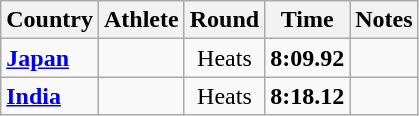<table class="wikitable sortable" style="text-align:center">
<tr>
<th>Country</th>
<th>Athlete</th>
<th>Round</th>
<th>Time</th>
<th>Notes</th>
</tr>
<tr>
<td align=left><strong><a href='#'>Japan</a></strong></td>
<td align=left></td>
<td>Heats</td>
<td><strong>8:09.92</strong></td>
<td></td>
</tr>
<tr>
<td align=left><strong><a href='#'>India</a></strong></td>
<td align=left></td>
<td>Heats</td>
<td><strong>8:18.12</strong></td>
<td></td>
</tr>
</table>
